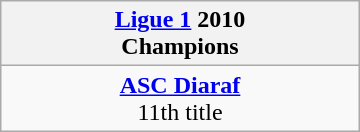<table class="wikitable" style="margin: 0 auto; width: 240px;">
<tr>
<th><a href='#'>Ligue 1</a> 2010<br>Champions</th>
</tr>
<tr>
<td align=center><strong><a href='#'>ASC Diaraf</a></strong><br>11th title</td>
</tr>
</table>
